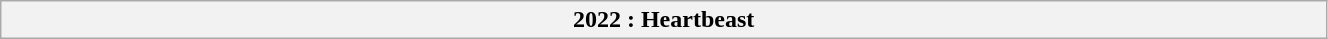<table class="wikitable left" style="width:70%;">
<tr>
<th scope="col">2022 : Heartbeast</th>
</tr>
</table>
